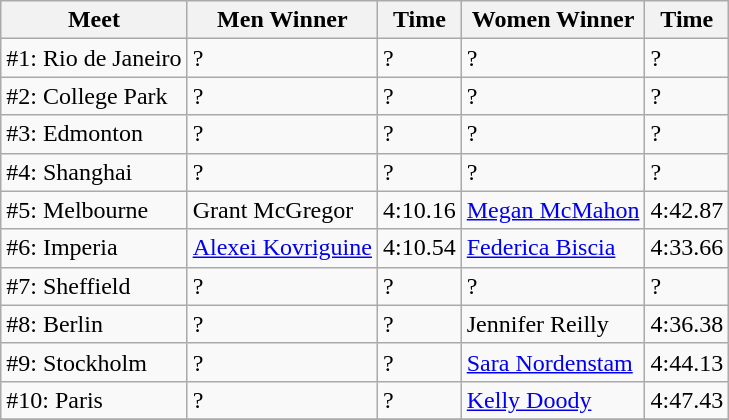<table class=wikitable>
<tr>
<th>Meet</th>
<th>Men Winner</th>
<th>Time</th>
<th>Women Winner</th>
<th>Time</th>
</tr>
<tr>
<td>#1: Rio de Janeiro</td>
<td ?>?</td>
<td ?>?</td>
<td ?>?</td>
<td ?>?</td>
</tr>
<tr>
<td>#2: College Park</td>
<td ?>?</td>
<td ?>?</td>
<td ?>?</td>
<td ?>?</td>
</tr>
<tr>
<td>#3: Edmonton</td>
<td ?>?</td>
<td ?>?</td>
<td ?>?</td>
<td ?>?</td>
</tr>
<tr>
<td>#4: Shanghai</td>
<td ?>?</td>
<td ?>?</td>
<td ?>?</td>
<td ?>?</td>
</tr>
<tr>
<td>#5: Melbourne</td>
<td> Grant McGregor</td>
<td align=center>4:10.16</td>
<td> <a href='#'>Megan McMahon</a></td>
<td align=center>4:42.87</td>
</tr>
<tr>
<td>#6: Imperia</td>
<td> <a href='#'>Alexei Kovriguine</a></td>
<td align=center>4:10.54</td>
<td> <a href='#'>Federica Biscia</a></td>
<td align=center>4:33.66</td>
</tr>
<tr>
<td>#7: Sheffield</td>
<td ?>?</td>
<td ?>?</td>
<td ?>?</td>
<td ?>?</td>
</tr>
<tr>
<td>#8: Berlin</td>
<td ?>?</td>
<td ?>?</td>
<td> Jennifer Reilly</td>
<td align=center>4:36.38</td>
</tr>
<tr>
<td>#9: Stockholm</td>
<td ?>?</td>
<td ?>?</td>
<td> <a href='#'>Sara Nordenstam</a></td>
<td align=center>4:44.13</td>
</tr>
<tr>
<td>#10: Paris</td>
<td ?>?</td>
<td ?>?</td>
<td> <a href='#'>Kelly Doody</a></td>
<td align=center>4:47.43</td>
</tr>
<tr>
</tr>
</table>
